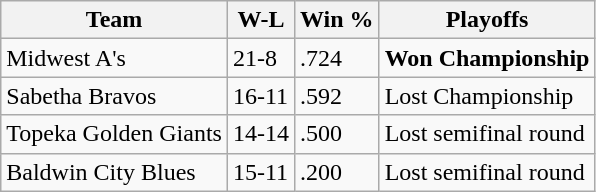<table class="wikitable">
<tr>
<th>Team</th>
<th>W-L</th>
<th>Win %</th>
<th>Playoffs</th>
</tr>
<tr>
<td>Midwest A's</td>
<td>21-8</td>
<td>.724</td>
<td><strong>Won Championship</strong></td>
</tr>
<tr>
<td>Sabetha Bravos</td>
<td>16-11</td>
<td>.592</td>
<td>Lost Championship</td>
</tr>
<tr>
<td>Topeka Golden Giants</td>
<td>14-14</td>
<td>.500</td>
<td>Lost semifinal round</td>
</tr>
<tr>
<td>Baldwin City Blues</td>
<td>15-11</td>
<td>.200</td>
<td>Lost semifinal round</td>
</tr>
</table>
